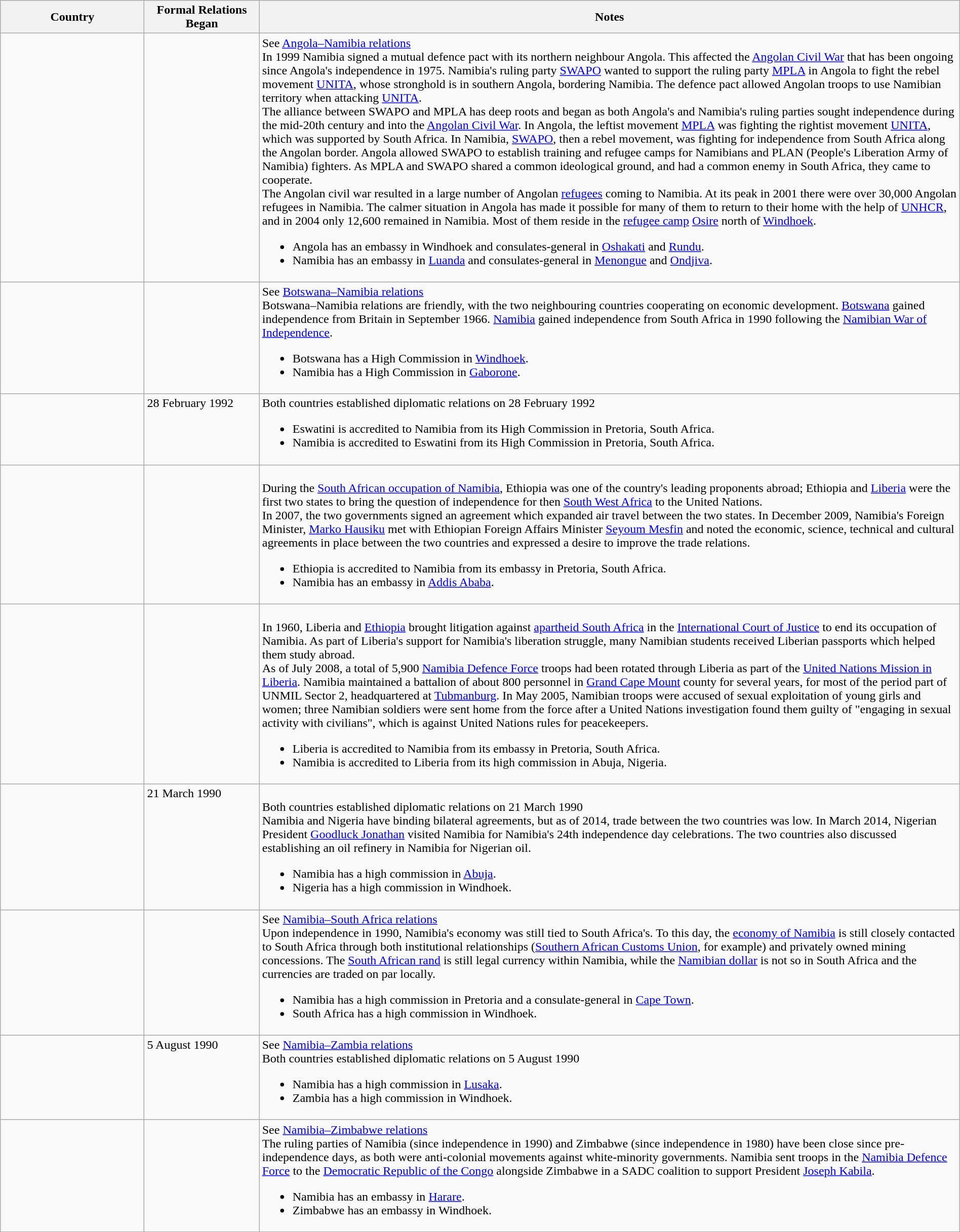<table class="wikitable sortable" style="width:100%; margin:auto;">
<tr>
<th style="width:15%;">Country</th>
<th style="width:12%;">Formal Relations Began</th>
<th>Notes</th>
</tr>
<tr valign="top">
<td></td>
<td></td>
<td>See <a href='#'>Angola–Namibia relations</a><br>In 1999 Namibia signed a mutual defence pact with its northern neighbour Angola. This affected the <a href='#'>Angolan Civil War</a> that has been ongoing since Angola's independence in 1975. Namibia's ruling party <a href='#'>SWAPO</a> wanted to support the ruling party <a href='#'>MPLA</a> in Angola to fight the rebel movement <a href='#'>UNITA</a>, whose stronghold is in southern Angola, bordering Namibia. The defence pact allowed Angolan troops to use Namibian territory when attacking <a href='#'>UNITA</a>.<br>The alliance between SWAPO and MPLA has deep roots and began as both Angola's and Namibia's ruling parties sought independence during the mid-20th century and into the <a href='#'>Angolan Civil War</a>. In Angola, the leftist movement <a href='#'>MPLA</a> was fighting the rightist movement <a href='#'>UNITA</a>, which was supported by South Africa. In Namibia, <a href='#'>SWAPO</a>, then a rebel movement, was fighting for independence from South Africa along the Angolan border. Angola allowed SWAPO to establish training and refugee camps for Namibians and PLAN (People's Liberation Army of Namibia) fighters. As MPLA and SWAPO shared a common ideological ground, and had a common enemy in South Africa, they came to cooperate.<br>The Angolan civil war resulted in a large number of Angolan <a href='#'>refugees</a> coming to Namibia. At its peak in 2001 there were over 30,000 Angolan refugees in Namibia. The calmer situation in Angola has made it possible for many of them to return to their home with the help of <a href='#'>UNHCR</a>, and in 2004 only 12,600 remained in Namibia.

Most of them reside in the <a href='#'>refugee camp</a> <a href='#'>Osire</a> north of <a href='#'>Windhoek</a>.<ul><li>Angola has an embassy in Windhoek and consulates-general in <a href='#'>Oshakati</a> and <a href='#'>Rundu</a>.</li><li>Namibia has an embassy in <a href='#'>Luanda</a> and consulates-general in <a href='#'>Menongue</a> and <a href='#'>Ondjiva</a>.</li></ul></td>
</tr>
<tr valign="top">
<td></td>
<td></td>
<td>See <a href='#'>Botswana–Namibia relations</a><br>Botswana–Namibia relations are friendly, with the two neighbouring countries cooperating on economic development. <a href='#'>Botswana</a> gained independence from Britain in September 1966. <a href='#'>Namibia</a> gained independence from South Africa in 1990 following the <a href='#'>Namibian War of Independence</a>.<ul><li>Botswana has a High Commission in <a href='#'>Windhoek</a>.</li><li>Namibia has a High Commission in <a href='#'>Gaborone</a>.</li></ul></td>
</tr>
<tr valign="top">
<td></td>
<td>28 February 1992</td>
<td>Both countries established diplomatic relations on 28 February 1992<br><ul><li>Eswatini is accredited to Namibia from its High Commission in Pretoria, South Africa.</li><li>Namibia is accredited to Eswatini from its High Commission in Pretoria, South Africa.</li></ul></td>
</tr>
<tr valign="top">
<td></td>
<td></td>
<td><br>During the <a href='#'>South African occupation of Namibia</a>, Ethiopia was one of the country's leading proponents abroad; Ethiopia and <a href='#'>Liberia</a> were the first two states to bring the question of independence for then <a href='#'>South West Africa</a> to the United Nations.<br>In 2007, the two governments signed an agreement which expanded air travel between the two states. In December 2009, Namibia's Foreign Minister, <a href='#'>Marko Hausiku</a> met with Ethiopian Foreign Affairs Minister <a href='#'>Seyoum Mesfin</a> and noted the economic, science, technical and cultural agreements in place between the two countries and expressed a desire to improve the trade relations.<ul><li>Ethiopia is accredited to Namibia from its embassy in Pretoria, South Africa.</li><li>Namibia has an embassy in <a href='#'>Addis Ababa</a>.</li></ul></td>
</tr>
<tr valign="top">
<td></td>
<td></td>
<td><br>In 1960, Liberia and <a href='#'>Ethiopia</a> brought litigation against <a href='#'>apartheid South Africa</a> in the <a href='#'>International Court of Justice</a> to end its occupation of Namibia. As part of Liberia's support for Namibia's liberation struggle, many Namibian students received Liberian passports which helped them study abroad.<br>As of July 2008, a total of 5,900 <a href='#'>Namibia Defence Force</a> troops had been rotated through Liberia as part of the <a href='#'>United Nations Mission in Liberia</a>. Namibia maintained a battalion of about 800 personnel in <a href='#'>Grand Cape Mount</a> county for several years, for most of the period part of UNMIL Sector 2, headquartered at <a href='#'>Tubmanburg</a>. In May 2005, Namibian troops were accused of sexual exploitation of young girls and women; three Namibian soldiers were sent home from the force after a United Nations investigation found them guilty of "engaging in sexual activity with civilians", which is against United Nations rules for peacekeepers.<ul><li>Liberia is accredited to Namibia from its embassy in Pretoria, South Africa.</li><li>Namibia is accredited to Liberia from its high commission in Abuja, Nigeria.</li></ul></td>
</tr>
<tr valign="top">
<td></td>
<td>21 March 1990</td>
<td><br>Both countries established diplomatic relations on 21 March 1990<br>Namibia and Nigeria have binding bilateral agreements, but as of 2014, trade between the two countries was low. In March 2014, Nigerian President <a href='#'>Goodluck Jonathan</a> visited Namibia for Namibia's 24th independence day celebrations. The two countries also discussed establishing an oil refinery in Namibia for Nigerian oil.<ul><li>Namibia has a high commission in <a href='#'>Abuja</a>.</li><li>Nigeria has a high commission in Windhoek.</li></ul></td>
</tr>
<tr valign="top">
<td></td>
<td></td>
<td>See <a href='#'>Namibia–South Africa relations</a><br>Upon independence in 1990, Namibia's economy was still tied to South Africa's. To this day, the <a href='#'>economy of Namibia</a> is still closely contacted to South Africa through both institutional relationships (<a href='#'>Southern African Customs Union</a>, for example) and privately owned mining concessions. The <a href='#'>South African rand</a> is still legal currency within Namibia, while the <a href='#'>Namibian dollar</a> is not so in South Africa and the currencies are traded on par locally.<ul><li>Namibia has a high commission in Pretoria and a consulate-general in <a href='#'>Cape Town</a>.</li><li>South Africa has a high commission in Windhoek.</li></ul></td>
</tr>
<tr valign="top">
<td></td>
<td>5 August 1990</td>
<td>See <a href='#'>Namibia–Zambia relations</a><br>Both countries established diplomatic relations on 5 August 1990<ul><li>Namibia has a high commission in <a href='#'>Lusaka</a>.</li><li>Zambia has a high commission in Windhoek.</li></ul></td>
</tr>
<tr valign="top">
<td></td>
<td></td>
<td>See <a href='#'>Namibia–Zimbabwe relations</a><br>The ruling parties of Namibia (since independence in 1990) and Zimbabwe (since independence in 1980) have been close since pre-independence days, as both were anti-colonial movements against white-minority governments. Namibia sent troops in the <a href='#'>Namibia Defence Force</a> to the <a href='#'>Democratic Republic of the Congo</a> alongside Zimbabwe in a SADC coalition to support President <a href='#'>Joseph Kabila</a>.<ul><li>Namibia has an embassy in <a href='#'>Harare</a>.</li><li>Zimbabwe has an embassy in Windhoek.</li></ul></td>
</tr>
</table>
